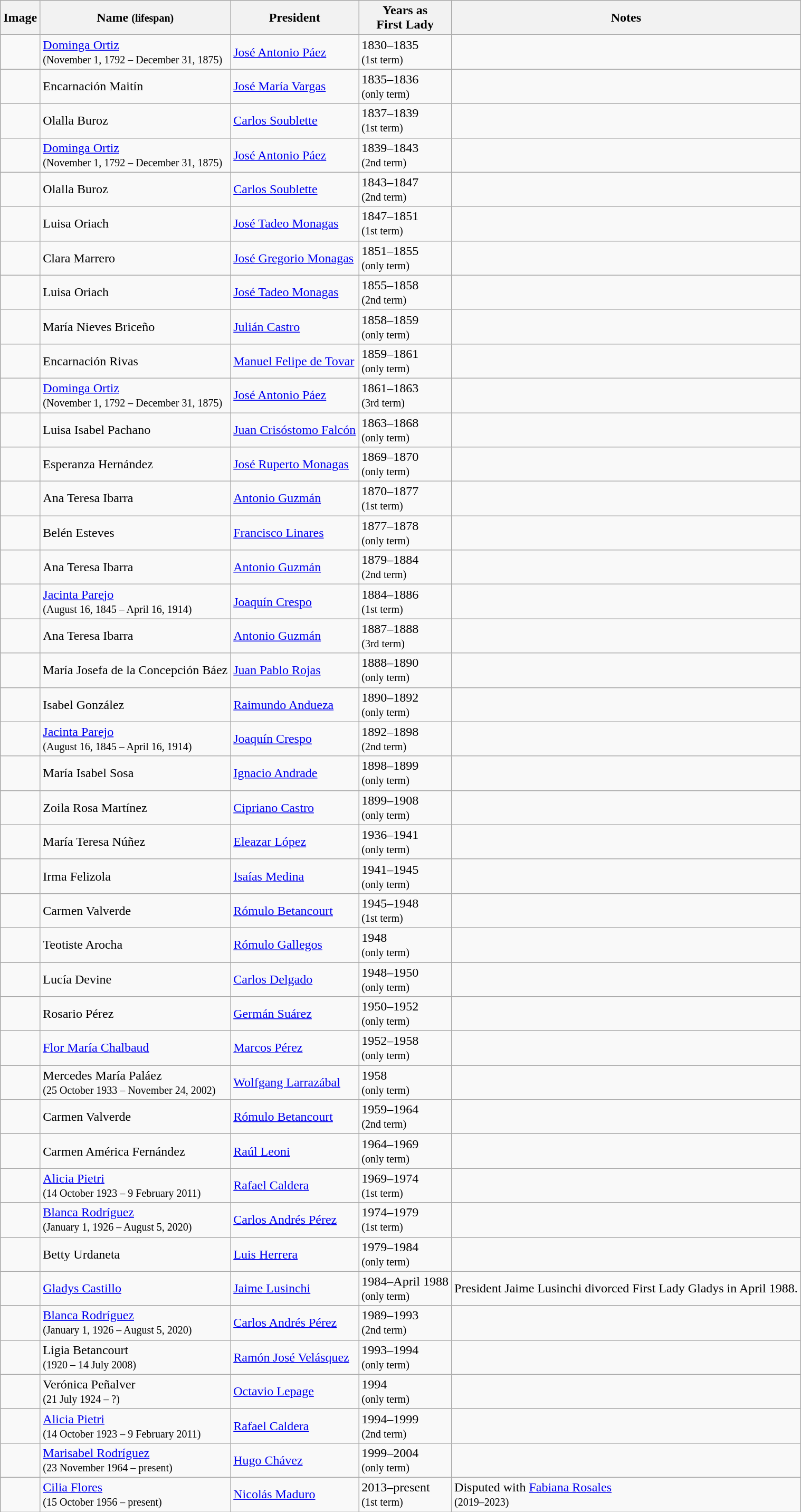<table class="wikitable sortable">
<tr>
<th>Image</th>
<th>Name <small>(lifespan)</small></th>
<th>President</th>
<th>Years as<br>First Lady</th>
<th>Notes</th>
</tr>
<tr>
<td></td>
<td><a href='#'>Dominga Ortiz</a> <br><small>(November 1, 1792 – December 31, 1875)</small></td>
<td><a href='#'>José Antonio Páez</a></td>
<td>1830–1835<br><small>(1st term)</small></td>
<td></td>
</tr>
<tr>
<td></td>
<td>Encarnación Maitín</td>
<td><a href='#'>José María Vargas</a></td>
<td>1835–1836<br><small>(only term)</small></td>
<td></td>
</tr>
<tr>
<td></td>
<td>Olalla Buroz</td>
<td><a href='#'>Carlos Soublette</a></td>
<td>1837–1839<br><small>(1st term)</small></td>
<td></td>
</tr>
<tr>
<td></td>
<td><a href='#'>Dominga Ortiz</a> <br><small>(November 1, 1792 – December 31, 1875)</small></td>
<td><a href='#'>José Antonio Páez</a></td>
<td>1839–1843<br><small>(2nd term)</small></td>
<td></td>
</tr>
<tr>
<td></td>
<td>Olalla Buroz</td>
<td><a href='#'>Carlos Soublette</a></td>
<td>1843–1847<br><small>(2nd term)</small></td>
<td></td>
</tr>
<tr>
<td></td>
<td>Luisa Oriach</td>
<td><a href='#'>José Tadeo Monagas</a></td>
<td>1847–1851<br><small>(1st term)</small></td>
<td></td>
</tr>
<tr>
<td></td>
<td>Clara Marrero</td>
<td><a href='#'>José Gregorio Monagas</a></td>
<td>1851–1855<br><small>(only term)</small></td>
<td></td>
</tr>
<tr>
<td></td>
<td>Luisa Oriach</td>
<td><a href='#'>José Tadeo Monagas</a></td>
<td>1855–1858<br><small>(2nd term)</small></td>
<td></td>
</tr>
<tr>
<td></td>
<td>María Nieves Briceño</td>
<td><a href='#'>Julián Castro</a></td>
<td>1858–1859<br><small>(only term)</small></td>
<td></td>
</tr>
<tr>
<td></td>
<td>Encarnación Rivas</td>
<td><a href='#'>Manuel Felipe de Tovar</a></td>
<td>1859–1861<br><small>(only term)</small></td>
<td></td>
</tr>
<tr>
<td></td>
<td><a href='#'>Dominga Ortiz</a> <br><small>(November 1, 1792 – December 31, 1875)</small></td>
<td><a href='#'>José Antonio Páez</a></td>
<td>1861–1863<br><small>(3rd term)</small></td>
<td></td>
</tr>
<tr>
<td></td>
<td>Luisa Isabel Pachano</td>
<td><a href='#'>Juan Crisóstomo Falcón</a></td>
<td>1863–1868<br><small>(only term)</small></td>
<td></td>
</tr>
<tr>
<td></td>
<td>Esperanza Hernández</td>
<td><a href='#'>José Ruperto Monagas</a></td>
<td>1869–1870<br><small>(only term)</small></td>
<td></td>
</tr>
<tr>
<td></td>
<td>Ana Teresa Ibarra</td>
<td><a href='#'>Antonio Guzmán</a></td>
<td>1870–1877<br><small>(1st term)</small></td>
<td></td>
</tr>
<tr>
<td></td>
<td>Belén Esteves</td>
<td><a href='#'>Francisco Linares</a></td>
<td>1877–1878<br><small>(only term)</small></td>
<td></td>
</tr>
<tr>
<td></td>
<td>Ana Teresa Ibarra</td>
<td><a href='#'>Antonio Guzmán</a></td>
<td>1879–1884<br><small>(2nd term)</small></td>
<td></td>
</tr>
<tr>
<td></td>
<td><a href='#'>Jacinta Parejo</a><br><small>(August 16, 1845  – April 16, 1914)</small></td>
<td><a href='#'>Joaquín Crespo</a></td>
<td>1884–1886<br><small>(1st term)</small></td>
<td></td>
</tr>
<tr>
<td></td>
<td>Ana Teresa Ibarra</td>
<td><a href='#'>Antonio Guzmán</a></td>
<td>1887–1888<br><small>(3rd term)</small></td>
<td></td>
</tr>
<tr>
<td></td>
<td>María Josefa de la Concepción Báez</td>
<td><a href='#'>Juan Pablo Rojas</a></td>
<td>1888–1890<br><small>(only term)</small></td>
<td></td>
</tr>
<tr>
<td></td>
<td>Isabel González</td>
<td><a href='#'>Raimundo Andueza</a></td>
<td>1890–1892<br><small>(only term)</small></td>
<td></td>
</tr>
<tr>
<td></td>
<td><a href='#'>Jacinta Parejo</a><br><small>(August 16, 1845  – April 16, 1914)</small></td>
<td><a href='#'>Joaquín Crespo</a></td>
<td>1892–1898<br><small>(2nd term)</small></td>
<td></td>
</tr>
<tr>
<td></td>
<td>María Isabel Sosa</td>
<td><a href='#'>Ignacio Andrade</a></td>
<td>1898–1899<br><small>(only term)</small></td>
<td></td>
</tr>
<tr>
<td></td>
<td>Zoila Rosa Martínez</td>
<td><a href='#'>Cipriano Castro</a></td>
<td>1899–1908<br><small>(only term)</small></td>
<td></td>
</tr>
<tr>
<td></td>
<td>María Teresa Núñez</td>
<td><a href='#'>Eleazar López</a></td>
<td>1936–1941<br><small>(only term)</small></td>
<td></td>
</tr>
<tr>
<td></td>
<td>Irma Felizola</td>
<td><a href='#'>Isaías Medina</a></td>
<td>1941–1945<br><small>(only term)</small></td>
<td></td>
</tr>
<tr>
<td></td>
<td>Carmen Valverde</td>
<td><a href='#'>Rómulo Betancourt</a></td>
<td>1945–1948<br><small>(1st term)</small></td>
<td></td>
</tr>
<tr>
<td></td>
<td>Teotiste Arocha</td>
<td><a href='#'>Rómulo Gallegos</a></td>
<td>1948<br><small>(only term)</small></td>
<td></td>
</tr>
<tr>
<td></td>
<td>Lucía Devine</td>
<td><a href='#'>Carlos Delgado</a></td>
<td>1948–1950<br><small>(only term)</small></td>
<td></td>
</tr>
<tr>
<td></td>
<td>Rosario Pérez</td>
<td><a href='#'>Germán Suárez</a></td>
<td>1950–1952<br><small>(only term)</small></td>
<td></td>
</tr>
<tr>
<td></td>
<td><a href='#'>Flor María Chalbaud</a></td>
<td><a href='#'>Marcos Pérez</a></td>
<td>1952–1958<br><small>(only term)</small></td>
<td></td>
</tr>
<tr>
<td></td>
<td>Mercedes María Paláez<br><small>(25 October 1933 – November 24, 2002)</small></td>
<td><a href='#'>Wolfgang Larrazábal</a></td>
<td>1958<br><small>(only term)</small></td>
<td></td>
</tr>
<tr>
<td></td>
<td>Carmen Valverde</td>
<td><a href='#'>Rómulo Betancourt</a></td>
<td>1959–1964<br><small>(2nd term)</small></td>
<td></td>
</tr>
<tr>
<td></td>
<td>Carmen América Fernández</td>
<td><a href='#'>Raúl Leoni</a></td>
<td>1964–1969<br><small>(only term)</small></td>
<td></td>
</tr>
<tr>
<td></td>
<td><a href='#'>Alicia Pietri</a><br><small>(14 October 1923 – 9 February 2011)</small></td>
<td><a href='#'>Rafael Caldera</a></td>
<td>1969–1974<br><small>(1st term)</small></td>
<td></td>
</tr>
<tr>
<td></td>
<td><a href='#'>Blanca Rodríguez</a><br><small>(January 1, 1926 – August 5, 2020)</small></td>
<td><a href='#'>Carlos Andrés Pérez</a></td>
<td>1974–1979<br><small>(1st term)</small></td>
<td></td>
</tr>
<tr>
<td></td>
<td>Betty Urdaneta</td>
<td><a href='#'>Luis Herrera</a></td>
<td>1979–1984<br><small>(only term)</small></td>
<td></td>
</tr>
<tr>
<td></td>
<td><a href='#'>Gladys Castillo</a></td>
<td><a href='#'>Jaime Lusinchi</a></td>
<td>1984–April 1988<br><small>(only term)</small></td>
<td>President Jaime Lusinchi divorced First Lady Gladys in April 1988.</td>
</tr>
<tr>
<td></td>
<td><a href='#'>Blanca Rodríguez</a><br><small>(January 1, 1926 – August 5, 2020)</small></td>
<td><a href='#'>Carlos Andrés Pérez</a></td>
<td>1989–1993<br><small>(2nd term)</small></td>
<td></td>
</tr>
<tr>
<td></td>
<td>Ligia Betancourt<br><small>(1920 – 14 July 2008)</small></td>
<td><a href='#'>Ramón José Velásquez</a></td>
<td>1993–1994<br><small>(only term)</small></td>
<td></td>
</tr>
<tr>
<td></td>
<td>Verónica Peñalver<br><small>(21 July 1924 – ?)</small></td>
<td><a href='#'>Octavio Lepage</a></td>
<td>1994<br><small>(only term)</small></td>
<td></td>
</tr>
<tr>
<td></td>
<td><a href='#'>Alicia Pietri</a><br><small>(14 October 1923 – 9 February 2011)</small></td>
<td><a href='#'>Rafael Caldera</a></td>
<td>1994–1999<br><small>(2nd term)</small></td>
<td></td>
</tr>
<tr>
<td></td>
<td><a href='#'>Marisabel Rodríguez</a><br><small>(23 November 1964 – present)</small></td>
<td><a href='#'>Hugo Chávez</a></td>
<td>1999–2004<br><small>(only term)</small></td>
<td></td>
</tr>
<tr>
<td></td>
<td><a href='#'>Cilia Flores</a><br><small>(15 October 1956 – present)</small></td>
<td><a href='#'>Nicolás Maduro</a></td>
<td>2013–present<br><small>(1st term)</small></td>
<td>Disputed with <a href='#'>Fabiana Rosales</a><br><small>(2019–2023)</small></td>
</tr>
</table>
